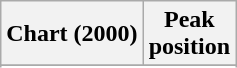<table class="wikitable sortable plainrowheaders" style="text-align:center">
<tr>
<th scope="col">Chart (2000)</th>
<th scope="col">Peak<br>position</th>
</tr>
<tr>
</tr>
<tr>
</tr>
<tr>
</tr>
<tr>
</tr>
<tr>
</tr>
<tr>
</tr>
<tr>
</tr>
<tr>
</tr>
<tr>
</tr>
</table>
